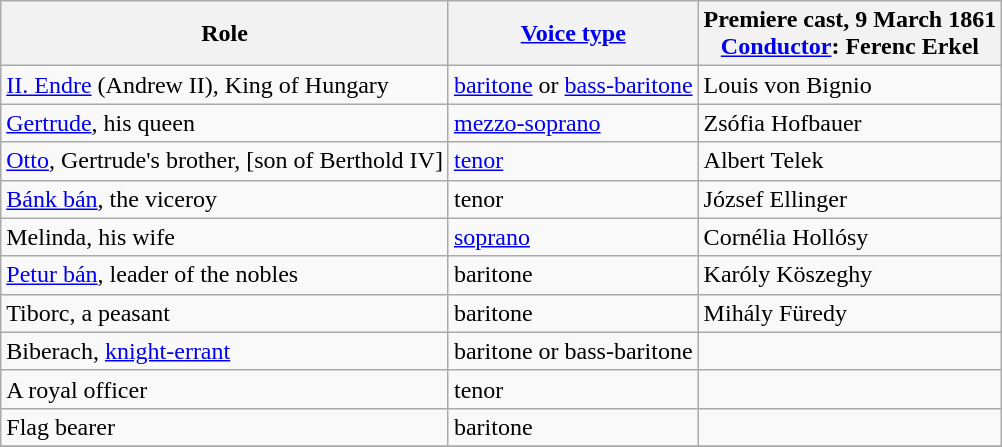<table class="wikitable">
<tr>
<th>Role</th>
<th><a href='#'>Voice type</a></th>
<th>Premiere cast, 9 March 1861<br><a href='#'>Conductor</a>: Ferenc Erkel</th>
</tr>
<tr>
<td><a href='#'>II. Endre</a> (Andrew II), King of Hungary</td>
<td><a href='#'>baritone</a> or <a href='#'>bass-baritone</a></td>
<td>Louis von Bignio</td>
</tr>
<tr>
<td><a href='#'>Gertrude</a>, his queen</td>
<td><a href='#'>mezzo-soprano</a></td>
<td>Zsófia Hofbauer</td>
</tr>
<tr>
<td><a href='#'>Otto</a>, Gertrude's brother, [son of Berthold IV]</td>
<td><a href='#'>tenor</a></td>
<td>Albert Telek</td>
</tr>
<tr>
<td><a href='#'>Bánk bán</a>, the viceroy</td>
<td>tenor</td>
<td>József Ellinger</td>
</tr>
<tr>
<td>Melinda, his wife</td>
<td><a href='#'>soprano</a></td>
<td>Cornélia Hollósy</td>
</tr>
<tr>
<td><a href='#'>Petur bán</a>, leader of the nobles</td>
<td>baritone</td>
<td>Karóly Köszeghy</td>
</tr>
<tr>
<td>Tiborc, a peasant</td>
<td>baritone</td>
<td>Mihály Füredy</td>
</tr>
<tr>
<td>Biberach, <a href='#'>knight-errant</a></td>
<td>baritone or bass-baritone</td>
<td></td>
</tr>
<tr>
<td>A royal officer</td>
<td>tenor</td>
<td></td>
</tr>
<tr>
<td>Flag bearer</td>
<td>baritone</td>
<td></td>
</tr>
<tr>
</tr>
</table>
